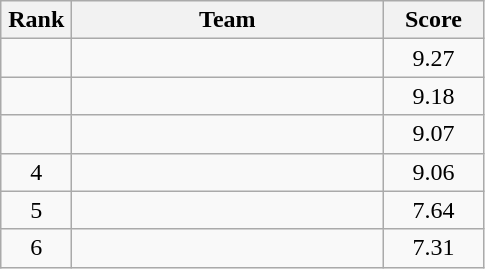<table class=wikitable style="text-align:center">
<tr>
<th width=40>Rank</th>
<th width=200>Team</th>
<th width=60>Score</th>
</tr>
<tr>
<td></td>
<td align=left></td>
<td>9.27</td>
</tr>
<tr>
<td></td>
<td align=left></td>
<td>9.18</td>
</tr>
<tr>
<td></td>
<td align=left></td>
<td>9.07</td>
</tr>
<tr>
<td>4</td>
<td align=left></td>
<td>9.06</td>
</tr>
<tr>
<td>5</td>
<td align=left></td>
<td>7.64</td>
</tr>
<tr>
<td>6</td>
<td align=left></td>
<td>7.31</td>
</tr>
</table>
